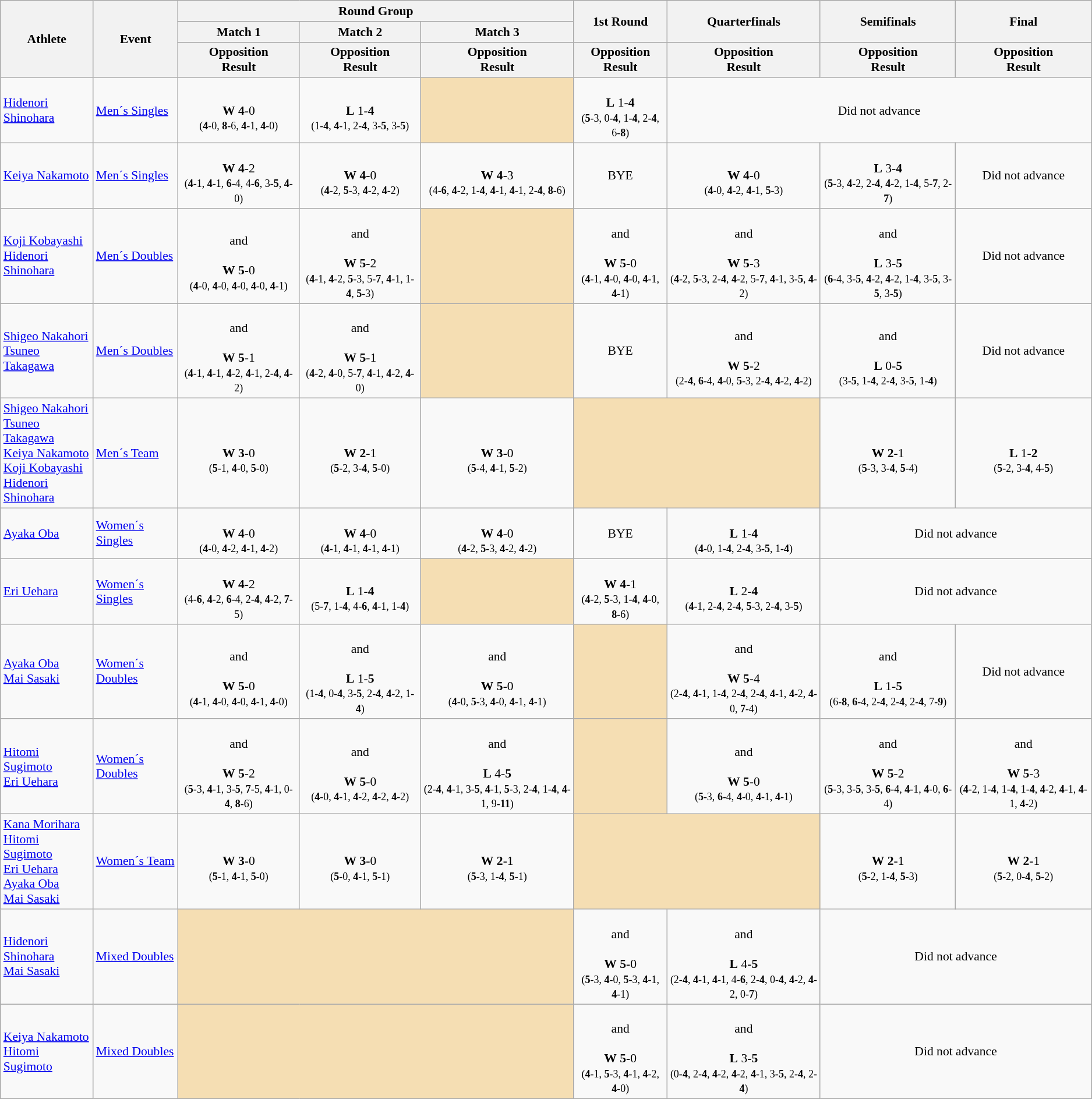<table class="wikitable" border="1" style="font-size:90%">
<tr>
<th rowspan=3>Athlete</th>
<th rowspan=3>Event</th>
<th colspan=3>Round Group</th>
<th rowspan=2>1st Round</th>
<th rowspan=2>Quarterfinals</th>
<th rowspan=2>Semifinals</th>
<th rowspan=2>Final</th>
</tr>
<tr>
<th>Match 1</th>
<th>Match 2</th>
<th>Match 3</th>
</tr>
<tr>
<th>Opposition<br>Result</th>
<th>Opposition<br>Result</th>
<th>Opposition<br>Result</th>
<th>Opposition<br>Result</th>
<th>Opposition<br>Result</th>
<th>Opposition<br>Result</th>
<th>Opposition<br>Result</th>
</tr>
<tr>
<td><a href='#'>Hidenori Shinohara</a></td>
<td><a href='#'>Men´s Singles</a></td>
<td align=center><br><strong>W</strong> <strong>4</strong>-0<br><small>(<strong>4</strong>-0, <strong>8</strong>-6, <strong>4</strong>-1, <strong>4</strong>-0)</small></td>
<td align=center><br><strong>L</strong> 1-<strong>4</strong><br><small>(1-<strong>4</strong>, <strong>4</strong>-1, 2-<strong>4</strong>, 3-<strong>5</strong>, 3-<strong>5</strong>)</small></td>
<td align=center bgcolor=wheat></td>
<td align=center><br><strong>L</strong> 1-<strong>4</strong><br><small>(<strong>5</strong>-3, 0-<strong>4</strong>, 1-<strong>4</strong>, 2-<strong>4</strong>, 6-<strong>8</strong>)</small></td>
<td align=center colspan="7">Did not advance</td>
</tr>
<tr>
<td><a href='#'>Keiya Nakamoto</a></td>
<td><a href='#'>Men´s Singles</a></td>
<td align=center><br><strong>W</strong> <strong>4</strong>-2<br><small>(<strong>4</strong>-1, <strong>4</strong>-1, <strong>6</strong>-4, 4-<strong>6</strong>, 3-<strong>5</strong>, <strong>4</strong>-0)</small></td>
<td align=center><br><strong>W</strong> <strong>4</strong>-0<br><small>(<strong>4</strong>-2, <strong>5</strong>-3, <strong>4</strong>-2, <strong>4</strong>-2)</small></td>
<td align=center><br><strong>W</strong> <strong>4</strong>-3<br><small>(4-<strong>6</strong>, <strong>4</strong>-2, 1-<strong>4</strong>, <strong>4</strong>-1, <strong>4</strong>-1, 2-<strong>4</strong>, <strong>8</strong>-6)</small></td>
<td align=center>BYE</td>
<td align=center><br><strong>W</strong> <strong>4</strong>-0<br><small>(<strong>4</strong>-0, <strong>4</strong>-2, <strong>4</strong>-1, <strong>5</strong>-3)</small></td>
<td align=center><br><strong>L</strong> 3-<strong>4</strong><br><small>(<strong>5</strong>-3, <strong>4</strong>-2, 2-<strong>4</strong>, <strong>4</strong>-2, 1-<strong>4</strong>, 5-<strong>7</strong>, 2-<strong>7</strong>)</small><br></td>
<td align=center colspan="7">Did not advance</td>
</tr>
<tr>
<td><a href='#'>Koji Kobayashi</a><br><a href='#'>Hidenori Shinohara</a></td>
<td><a href='#'>Men´s Doubles</a></td>
<td align=center><br>and<br><br><strong>W</strong> <strong>5</strong>-0<br><small>(<strong>4</strong>-0, <strong>4</strong>-0, <strong>4</strong>-0, <strong>4</strong>-0, <strong>4</strong>-1)</small></td>
<td align=center><br>and<br><br><strong>W</strong> <strong>5</strong>-2<br><small>(<strong>4</strong>-1, <strong>4</strong>-2, <strong>5</strong>-3, 5-<strong>7</strong>, <strong>4</strong>-1, 1-<strong>4</strong>, <strong>5</strong>-3)</small></td>
<td align=center bgcolor=wheat></td>
<td align=center><br>and<br><br><strong>W</strong> <strong>5</strong>-0<br><small>(<strong>4</strong>-1, <strong>4</strong>-0, <strong>4</strong>-0, <strong>4</strong>-1, <strong>4</strong>-1)</small></td>
<td align=center><br>and<br><br><strong>W</strong> <strong>5</strong>-3<br><small>(<strong>4</strong>-2, <strong>5</strong>-3, 2-<strong>4</strong>, <strong>4</strong>-2, 5-<strong>7</strong>, <strong>4</strong>-1, 3-<strong>5</strong>, <strong>4</strong>-2)</small></td>
<td align=center><br>and<br><br><strong>L</strong> 3-<strong>5</strong><br><small>(<strong>6</strong>-4, 3-<strong>5</strong>, <strong>4</strong>-2, <strong>4</strong>-2, 1-<strong>4</strong>, 3-<strong>5</strong>, 3-<strong>5</strong>, 3-<strong>5</strong>)</small><br></td>
<td align=center colspan="7">Did not advance</td>
</tr>
<tr>
<td><a href='#'>Shigeo Nakahori</a><br><a href='#'>Tsuneo Takagawa</a></td>
<td><a href='#'>Men´s Doubles</a></td>
<td align=center><br>and<br><br><strong>W</strong> <strong>5</strong>-1<br><small>(<strong>4</strong>-1, <strong>4</strong>-1, <strong>4</strong>-2, <strong>4</strong>-1, 2-<strong>4</strong>, <strong>4</strong>-2)</small></td>
<td align=center><br>and<br><br><strong>W</strong> <strong>5</strong>-1<br><small>(<strong>4</strong>-2, <strong>4</strong>-0, 5-<strong>7</strong>, <strong>4</strong>-1, <strong>4</strong>-2, <strong>4</strong>-0)</small></td>
<td align=center bgcolor=wheat></td>
<td align=center>BYE</td>
<td align=center><br>and<br><br><strong>W</strong> <strong>5</strong>-2<br><small>(2-<strong>4</strong>, <strong>6</strong>-4, <strong>4</strong>-0, <strong>5</strong>-3, 2-<strong>4</strong>, <strong>4</strong>-2, <strong>4</strong>-2)</small></td>
<td align=center><br>and<br><br><strong>L</strong> 0-<strong>5</strong><br><small>(3-<strong>5</strong>, 1-<strong>4</strong>, 2-<strong>4</strong>, 3-<strong>5</strong>, 1-<strong>4</strong>)</small><br></td>
<td align=center colspan="7">Did not advance</td>
</tr>
<tr>
<td><a href='#'>Shigeo Nakahori</a><br><a href='#'>Tsuneo Takagawa</a><br><a href='#'>Keiya Nakamoto</a><br><a href='#'>Koji Kobayashi</a><br><a href='#'>Hidenori Shinohara</a></td>
<td><a href='#'>Men´s Team</a></td>
<td align=center><br><strong>W</strong> <strong>3</strong>-0<br><small>(<strong>5</strong>-1, <strong>4</strong>-0, <strong>5</strong>-0)</small></td>
<td align=center><br><strong>W</strong> <strong>2</strong>-1<br><small>(<strong>5</strong>-2, 3-<strong>4</strong>, <strong>5</strong>-0)</small></td>
<td align=center><br><strong>W</strong> <strong>3</strong>-0<br><small>(<strong>5</strong>-4, <strong>4</strong>-1, <strong>5</strong>-2)</small></td>
<td align=center bgcolor=wheat colspan=2></td>
<td align=center><br><strong>W</strong> <strong>2</strong>-1<br><small>(<strong>5</strong>-3, 3-<strong>4</strong>, <strong>5</strong>-4)</small></td>
<td align=center><br><strong>L</strong> 1-<strong>2</strong><br><small>(<strong>5</strong>-2, 3-<strong>4</strong>, 4-<strong>5</strong>)</small><br></td>
</tr>
<tr>
<td><a href='#'>Ayaka Oba</a></td>
<td><a href='#'>Women´s Singles</a></td>
<td align=center><br><strong>W</strong> <strong>4</strong>-0<br><small>(<strong>4</strong>-0, <strong>4</strong>-2, <strong>4</strong>-1, <strong>4</strong>-2)</small></td>
<td align=center><br><strong>W</strong> <strong>4</strong>-0<br><small>(<strong>4</strong>-1, <strong>4</strong>-1, <strong>4</strong>-1, <strong>4</strong>-1)</small></td>
<td align=center><br><strong>W</strong> <strong>4</strong>-0<br><small>(<strong>4</strong>-2, <strong>5</strong>-3, <strong>4</strong>-2, <strong>4</strong>-2)</small></td>
<td align=center>BYE</td>
<td align=center><br><strong>L</strong> 1-<strong>4</strong><br><small>(<strong>4</strong>-0, 1-<strong>4</strong>, 2-<strong>4</strong>, 3-<strong>5</strong>, 1-<strong>4</strong>)</small></td>
<td align=center colspan="7">Did not advance</td>
</tr>
<tr>
<td><a href='#'>Eri Uehara</a></td>
<td><a href='#'>Women´s Singles</a></td>
<td align=center><br><strong>W</strong> <strong>4</strong>-2<br><small>(4-<strong>6</strong>, <strong>4</strong>-2, <strong>6</strong>-4, 2-<strong>4</strong>, <strong>4</strong>-2, <strong>7</strong>-5)</small></td>
<td align=center><br><strong>L</strong> 1-<strong>4</strong><br><small>(5-<strong>7</strong>, 1-<strong>4</strong>, 4-<strong>6</strong>, <strong>4</strong>-1, 1-<strong>4</strong>)</small></td>
<td align=center bgcolor=wheat></td>
<td align=center><br><strong>W</strong> <strong>4</strong>-1<br><small>(<strong>4</strong>-2, <strong>5</strong>-3, 1-<strong>4</strong>, <strong>4</strong>-0, <strong>8</strong>-6)</small></td>
<td align=center><br><strong>L</strong> 2-<strong>4</strong><br><small>(<strong>4</strong>-1, 2-<strong>4</strong>, 2-<strong>4</strong>, <strong>5</strong>-3, 2-<strong>4</strong>, 3-<strong>5</strong>)</small></td>
<td align=center colspan="7">Did not advance</td>
</tr>
<tr>
<td><a href='#'>Ayaka Oba</a><br><a href='#'>Mai Sasaki</a></td>
<td><a href='#'>Women´s Doubles</a></td>
<td align=center><br>and<br><br><strong>W</strong> <strong>5</strong>-0<br><small>(<strong>4</strong>-1, <strong>4</strong>-0, <strong>4</strong>-0, <strong>4</strong>-1, <strong>4</strong>-0)</small></td>
<td align=center><br>and<br><br><strong>L</strong> 1-<strong>5</strong><br><small>(1-<strong>4</strong>, 0-<strong>4</strong>, 3-<strong>5</strong>, 2-<strong>4</strong>, <strong>4</strong>-2, 1-<strong>4</strong>)</small></td>
<td align=center><br>and<br><br><strong>W</strong> <strong>5</strong>-0<br><small>(<strong>4</strong>-0, <strong>5</strong>-3, <strong>4</strong>-0, <strong>4</strong>-1, <strong>4</strong>-1)</small></td>
<td align=center bgcolor=wheat></td>
<td align=center><br>and<br><br><strong>W</strong> <strong>5</strong>-4<br><small>(2-<strong>4</strong>, <strong>4</strong>-1, 1-<strong>4</strong>, 2-<strong>4</strong>, 2-<strong>4</strong>, <strong>4</strong>-1, <strong>4</strong>-2, <strong>4</strong>-0, <strong>7</strong>-4)</small></td>
<td align=center><br>and<br><br><strong>L</strong> 1-<strong>5</strong><br><small>(6-<strong>8</strong>, <strong>6</strong>-4, 2-<strong>4</strong>, 2-<strong>4</strong>, 2-<strong>4</strong>, 7-<strong>9</strong>)</small><br></td>
<td align=center colspan="7">Did not advance</td>
</tr>
<tr>
<td><a href='#'>Hitomi Sugimoto</a><br><a href='#'>Eri Uehara</a></td>
<td><a href='#'>Women´s Doubles</a></td>
<td align=center><br>and<br><br><strong>W</strong> <strong>5</strong>-2<br><small>(<strong>5</strong>-3, <strong>4</strong>-1, 3-<strong>5</strong>, <strong>7</strong>-5, <strong>4</strong>-1, 0-<strong>4</strong>, <strong>8</strong>-6)</small></td>
<td align=center><br>and<br><br><strong>W</strong> <strong>5</strong>-0<br><small>(<strong>4</strong>-0, <strong>4</strong>-1, <strong>4</strong>-2, <strong>4</strong>-2, <strong>4</strong>-2)</small></td>
<td align=center><br>and<br><br><strong>L</strong> 4-<strong>5</strong><br><small>(2-<strong>4</strong>, <strong>4</strong>-1, 3-<strong>5</strong>, <strong>4</strong>-1, <strong>5</strong>-3, 2-<strong>4</strong>, 1-<strong>4</strong>, <strong>4</strong>-1, 9-<strong>11</strong>)</small></td>
<td align=center bgcolor=wheat></td>
<td align=center><br>and<br><br><strong>W</strong> <strong>5</strong>-0<br><small>(<strong>5</strong>-3, <strong>6</strong>-4, <strong>4</strong>-0, <strong>4</strong>-1, <strong>4</strong>-1)</small></td>
<td align=center><br>and<br><br><strong>W</strong> <strong>5</strong>-2<br><small>(<strong>5</strong>-3, 3-<strong>5</strong>, 3-<strong>5</strong>, <strong>6</strong>-4, <strong>4</strong>-1, <strong>4</strong>-0, <strong>6</strong>-4)</small></td>
<td align=center><br>and<br><br><strong>W</strong> <strong>5</strong>-3<br><small>(<strong>4</strong>-2, 1-<strong>4</strong>, 1-<strong>4</strong>, 1-<strong>4</strong>, <strong>4</strong>-2, <strong>4</strong>-1, <strong>4</strong>-1, <strong>4</strong>-2)</small><br></td>
</tr>
<tr>
<td><a href='#'>Kana Morihara</a><br><a href='#'>Hitomi Sugimoto</a><br><a href='#'>Eri Uehara</a><br><a href='#'>Ayaka Oba</a><br><a href='#'>Mai Sasaki</a></td>
<td><a href='#'>Women´s Team</a></td>
<td align=center><br><strong>W</strong> <strong>3</strong>-0<br><small>(<strong>5</strong>-1, <strong>4</strong>-1, <strong>5</strong>-0)</small></td>
<td align=center><br><strong>W</strong> <strong>3</strong>-0<br><small>(<strong>5</strong>-0, <strong>4</strong>-1, <strong>5</strong>-1)</small></td>
<td align=center><br><strong>W</strong> <strong>2</strong>-1<br><small>(<strong>5</strong>-3, 1-<strong>4</strong>, <strong>5</strong>-1)</small></td>
<td align=center bgcolor=wheat colspan=2></td>
<td align=center><br><strong>W</strong> <strong>2</strong>-1<br><small>(<strong>5</strong>-2, 1-<strong>4</strong>, <strong>5</strong>-3)</small></td>
<td align=center><br><strong>W</strong> <strong>2</strong>-1<br><small>(<strong>5</strong>-2, 0-<strong>4</strong>, <strong>5</strong>-2)</small><br></td>
</tr>
<tr>
<td><a href='#'>Hidenori Shinohara</a><br><a href='#'>Mai Sasaki</a></td>
<td><a href='#'>Mixed Doubles</a></td>
<td align=center bgcolor=wheat colspan=3></td>
<td align=center><br>and<br><br><strong>W</strong> <strong>5</strong>-0<br><small>(<strong>5</strong>-3, <strong>4</strong>-0, <strong>5</strong>-3, <strong>4</strong>-1, <strong>4</strong>-1)</small></td>
<td align=center><br>and<br><br><strong>L</strong> 4-<strong>5</strong><br><small>(2-<strong>4</strong>, <strong>4</strong>-1, <strong>4</strong>-1, 4-<strong>6</strong>, 2-<strong>4</strong>, 0-<strong>4</strong>, <strong>4</strong>-2, <strong>4</strong>-2, 0-<strong>7</strong>)</small></td>
<td align=center colspan="7">Did not advance</td>
</tr>
<tr>
<td><a href='#'>Keiya Nakamoto</a><br><a href='#'>Hitomi Sugimoto</a></td>
<td><a href='#'>Mixed Doubles</a></td>
<td align=center bgcolor=wheat colspan=3></td>
<td align=center><br>and<br><br><strong>W</strong> <strong>5</strong>-0<br><small>(<strong>4</strong>-1, <strong>5</strong>-3, <strong>4</strong>-1, <strong>4</strong>-2, <strong>4</strong>-0)</small></td>
<td align=center><br>and<br><br><strong>L</strong> 3-<strong>5</strong><br><small>(0-<strong>4</strong>, 2-<strong>4</strong>, <strong>4</strong>-2, <strong>4</strong>-2, <strong>4</strong>-1, 3-<strong>5</strong>, 2-<strong>4</strong>, 2-<strong>4</strong>)</small></td>
<td align=center colspan="7">Did not advance</td>
</tr>
</table>
